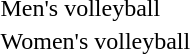<table>
<tr>
<td>Men's volleyball</td>
<td></td>
<td></td>
<td></td>
</tr>
<tr>
<td>Women's volleyball</td>
<td></td>
<td></td>
<td></td>
</tr>
</table>
